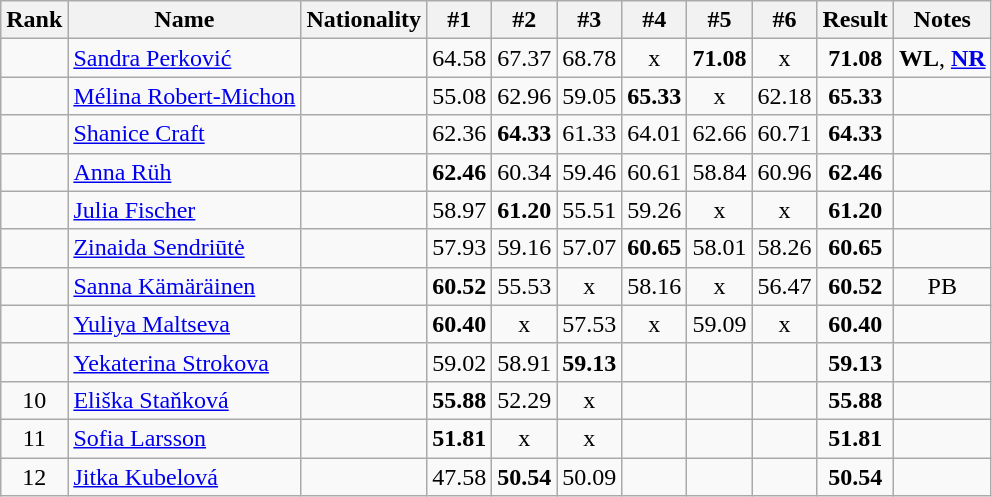<table class="wikitable sortable" style="text-align:center">
<tr>
<th>Rank</th>
<th>Name</th>
<th>Nationality</th>
<th>#1</th>
<th>#2</th>
<th>#3</th>
<th>#4</th>
<th>#5</th>
<th>#6</th>
<th>Result</th>
<th>Notes</th>
</tr>
<tr>
<td></td>
<td align=left><a href='#'>Sandra Perković</a></td>
<td align=left></td>
<td>64.58</td>
<td>67.37</td>
<td>68.78</td>
<td>x</td>
<td><strong>71.08</strong></td>
<td>x</td>
<td><strong>71.08</strong></td>
<td><strong>WL</strong>, <strong><a href='#'>NR</a></strong></td>
</tr>
<tr>
<td></td>
<td align=left><a href='#'>Mélina Robert-Michon</a></td>
<td align=left></td>
<td>55.08</td>
<td>62.96</td>
<td>59.05</td>
<td><strong>65.33</strong></td>
<td>x</td>
<td>62.18</td>
<td><strong>65.33</strong></td>
<td></td>
</tr>
<tr>
<td></td>
<td align=left><a href='#'>Shanice Craft</a></td>
<td align=left></td>
<td>62.36</td>
<td><strong>64.33</strong></td>
<td>61.33</td>
<td>64.01</td>
<td>62.66</td>
<td>60.71</td>
<td><strong>64.33</strong></td>
<td></td>
</tr>
<tr>
<td></td>
<td align=left><a href='#'>Anna Rüh</a></td>
<td align=left></td>
<td><strong>62.46</strong></td>
<td>60.34</td>
<td>59.46</td>
<td>60.61</td>
<td>58.84</td>
<td>60.96</td>
<td><strong>62.46</strong></td>
<td></td>
</tr>
<tr>
<td></td>
<td align=left><a href='#'>Julia Fischer</a></td>
<td align=left></td>
<td>58.97</td>
<td><strong>61.20</strong></td>
<td>55.51</td>
<td>59.26</td>
<td>x</td>
<td>x</td>
<td><strong>61.20</strong></td>
<td></td>
</tr>
<tr>
<td></td>
<td align=left><a href='#'>Zinaida Sendriūtė</a></td>
<td align=left></td>
<td>57.93</td>
<td>59.16</td>
<td>57.07</td>
<td><strong>60.65</strong></td>
<td>58.01</td>
<td>58.26</td>
<td><strong>60.65</strong></td>
<td></td>
</tr>
<tr>
<td></td>
<td align=left><a href='#'>Sanna Kämäräinen</a></td>
<td align=left></td>
<td><strong>60.52</strong></td>
<td>55.53</td>
<td>x</td>
<td>58.16</td>
<td>x</td>
<td>56.47</td>
<td><strong>60.52</strong></td>
<td>PB</td>
</tr>
<tr>
<td></td>
<td align=left><a href='#'>Yuliya Maltseva</a></td>
<td align=left></td>
<td><strong>60.40</strong></td>
<td>x</td>
<td>57.53</td>
<td>x</td>
<td>59.09</td>
<td>x</td>
<td><strong>60.40</strong></td>
<td></td>
</tr>
<tr>
<td></td>
<td align=left><a href='#'>Yekaterina Strokova</a></td>
<td align=left></td>
<td>59.02</td>
<td>58.91</td>
<td><strong>59.13</strong></td>
<td></td>
<td></td>
<td></td>
<td><strong>59.13</strong></td>
<td></td>
</tr>
<tr>
<td>10</td>
<td align=left><a href='#'>Eliška Staňková</a></td>
<td align=left></td>
<td><strong>55.88</strong></td>
<td>52.29</td>
<td>x</td>
<td></td>
<td></td>
<td></td>
<td><strong>55.88</strong></td>
<td></td>
</tr>
<tr>
<td>11</td>
<td align=left><a href='#'>Sofia Larsson</a></td>
<td align=left></td>
<td><strong>51.81</strong></td>
<td>x</td>
<td>x</td>
<td></td>
<td></td>
<td></td>
<td><strong>51.81</strong></td>
<td></td>
</tr>
<tr>
<td>12</td>
<td align=left><a href='#'>Jitka Kubelová</a></td>
<td align=left></td>
<td>47.58</td>
<td><strong>50.54</strong></td>
<td>50.09</td>
<td></td>
<td></td>
<td></td>
<td><strong>50.54</strong></td>
<td></td>
</tr>
</table>
